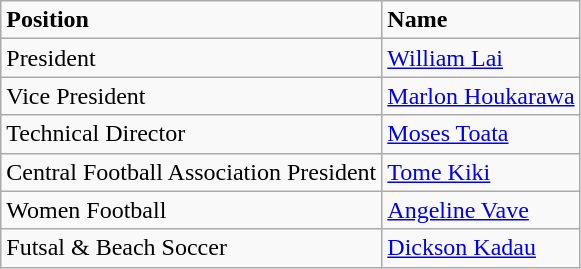<table class="wikitable">
<tr>
<td><strong>Position</strong></td>
<td><strong>Name</strong></td>
</tr>
<tr>
<td>President</td>
<td> <a href='#'>William Lai</a></td>
</tr>
<tr>
<td>Vice President</td>
<td> <a href='#'>Marlon Houkarawa</a></td>
</tr>
<tr>
<td>Technical Director</td>
<td> <a href='#'>Moses Toata</a></td>
</tr>
<tr>
<td>Central Football Association President</td>
<td> <a href='#'>Tome Kiki</a></td>
</tr>
<tr>
<td>Women Football</td>
<td> <a href='#'>Angeline Vave</a></td>
</tr>
<tr>
<td>Futsal & Beach Soccer</td>
<td> <a href='#'>Dickson Kadau</a></td>
</tr>
</table>
